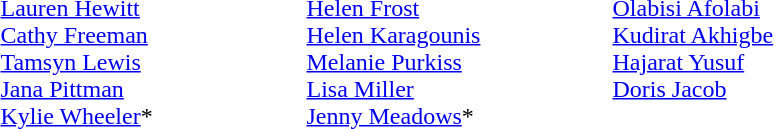<table>
<tr>
<td width=200 valign=top><em></em><br><a href='#'>Lauren Hewitt</a><br><a href='#'>Cathy Freeman</a><br><a href='#'>Tamsyn Lewis</a><br><a href='#'>Jana Pittman</a><br><a href='#'>Kylie Wheeler</a>*</td>
<td width=200 valign=top><em></em><br><a href='#'>Helen Frost</a><br><a href='#'>Helen Karagounis</a><br><a href='#'>Melanie Purkiss</a><br><a href='#'>Lisa Miller</a><br><a href='#'>Jenny Meadows</a>*</td>
<td width=200 valign=top><em></em><br><a href='#'>Olabisi Afolabi</a><br><a href='#'>Kudirat Akhigbe</a><br><a href='#'>Hajarat Yusuf</a><br><a href='#'>Doris Jacob</a></td>
</tr>
</table>
